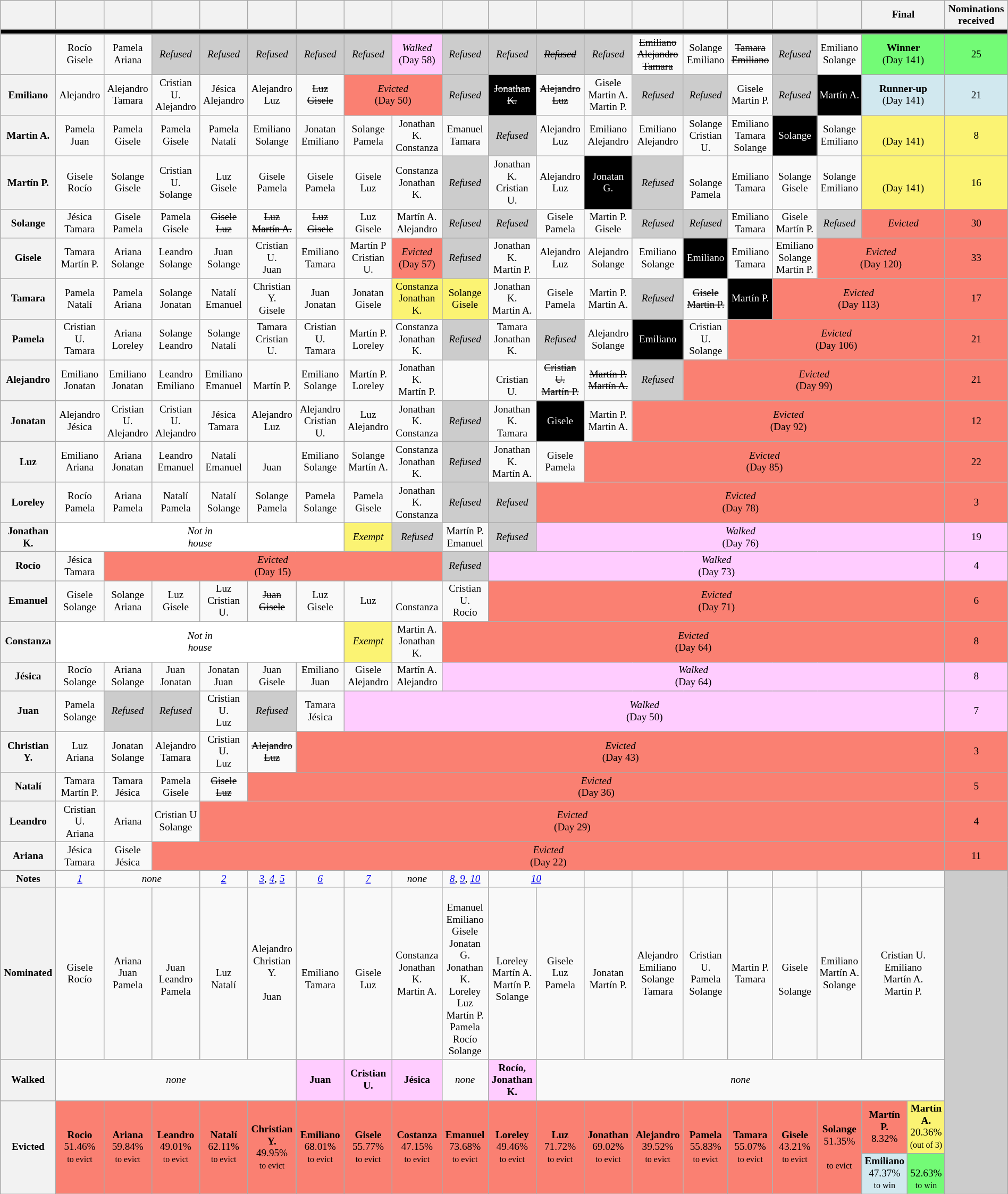<table class="wikitable" style="text-align:center; font-size:80%; line-height:15px; width:100%;">
<tr>
<th style="width:3%"></th>
<th style="width:3%"></th>
<th style="width:3%"></th>
<th style="width:3%"></th>
<th style="width:3%"></th>
<th style="width:3%"></th>
<th style="width:3%"></th>
<th style="width:3%"></th>
<th style="width:3%"></th>
<th style="width:3%"></th>
<th style="width:3%"></th>
<th style="width:3%"></th>
<th style="width:3%"></th>
<th style="width:3%"></th>
<th style="width:3%"></th>
<th style="width:3%"></th>
<th style="width:3%"></th>
<th style="width:3%"></th>
<th style="width:3%" colspan="2">Final</th>
<th style="width:3%">Nominations received</th>
</tr>
<tr>
<th style="background:#000;" colspan="21"></th>
</tr>
<tr>
<th></th>
<td>Rocío<br>Gisele</td>
<td>Pamela<br>Ariana</td>
<td style="background:#CCCCCC;"><em>Refused</em></td>
<td style="background:#CCCCCC;"><em>Refused</em></td>
<td style="background:#CCCCCC;"><em>Refused</em></td>
<td style="background:#CCCCCC;"><em>Refused</em></td>
<td style="background:#CCCCCC;"><em>Refused</em></td>
<td style="background:#FFCCFF" colspan=1><em>Walked</em> <br> (Day 58)</td>
<td style="background:#CCCCCC;"><em>Refused</em></td>
<td style="background:#CCCCCC;"><em>Refused</em></td>
<td style="background:#CCCCCC;"><s><em>Refused</em></s></td>
<td style="background:#CCCCCC;"><em>Refused</em></td>
<td><s>Emiliano<br>Alejandro<br>Tamara</s></td>
<td>Solange<br>Emiliano</td>
<td><s>Tamara<br>Emiliano </s></td>
<td style="background:#CCCCCC;"><em>Refused</em></td>
<td>Emiliano<br>Solange</td>
<td style="background:#73FB76" colspan="2"><strong>Winner</strong> <br>(Day 141)</td>
<td style="background:#73FB76">25</td>
</tr>
<tr>
<th>Emiliano</th>
<td>Alejandro<br></td>
<td>Alejandro<br>Tamara</td>
<td>Cristian U.<br>Alejandro</td>
<td>Jésica<br>Alejandro</td>
<td>Alejandro<br>Luz</td>
<td><s>Luz<br>Gisele</s></td>
<td style="background:#FA8072" colspan=2><em>Evicted</em><br>(Day 50)</td>
<td style="background:#CCCCCC;"><em>Refused</em></td>
<td style=background:#000;color:#fff><s>Jonathan K. </s></td>
<td><s>Alejandro<br>Luz</s></td>
<td>Gisele<br>Martin A.<br>Martin P.</td>
<td style="background:#CCCCCC;"><em>Refused</em></td>
<td style="background:#CCCCCC;"><em>Refused</em></td>
<td>Gisele<br>Martin P.</td>
<td style="background:#CCCCCC;"><em>Refused</em></td>
<td style=background:#000;color:#fff>Martín A.</td>
<td style="background:#D1E8EF" colspan="2"><strong>Runner-up</strong> <br>(Day 141)</td>
<td style="background:#D1E8EF">21</td>
</tr>
<tr>
<th>Martín A.</th>
<td>Pamela<br>Juan</td>
<td>Pamela<br>Gisele</td>
<td>Pamela<br>Gisele</td>
<td>Pamela<br>Natalí</td>
<td>Emiliano<br>Solange</td>
<td>Jonatan<br>Emiliano</td>
<td>Solange<br>Pamela</td>
<td>Jonathan K.<br>Constanza</td>
<td>Emanuel<br>Tamara</td>
<td style="background:#CCCCCC;"><em>Refused</em></td>
<td>Alejandro<br>Luz</td>
<td>Emiliano<br>Alejandro</td>
<td>Emiliano<br>Alejandro</td>
<td>Solange<br>Cristian U.</td>
<td>Emiliano<br>Tamara<br>Solange</td>
<td style=background:#000;color:#fff>Solange</td>
<td>Solange<br>Emiliano</td>
<td style="background:#FBF373" colspan="2"><strong></strong> <br>(Day 141)</td>
<td style="background:#FBF373">8</td>
</tr>
<tr>
<th>Martín P.</th>
<td>Gisele<br>Rocío</td>
<td>Solange<br>Gisele</td>
<td>Cristian U.<br>Solange</td>
<td>Luz<br>Gisele</td>
<td>Gisele<br>Pamela</td>
<td>Gisele<br>Pamela</td>
<td>Gisele<br>Luz</td>
<td>Constanza<br>Jonathan K.</td>
<td style="background:#CCCCCC;"><em>Refused</em></td>
<td>Jonathan K.<br>Cristian U.</td>
<td>Alejandro<br>Luz</td>
<td style=background:#000;color:#fff>Jonatan G.</td>
<td style="background:#CCCCCC;"><em>Refused</em></td>
<td><br>Solange<br>Pamela</td>
<td>Emiliano<br>Tamara</td>
<td>Solange<br>Gisele</td>
<td>Solange<br>Emiliano</td>
<td style="background:#FBF373" colspan="2"><strong></strong> <br>(Day 141)</td>
<td style="background:#FBF373">16</td>
</tr>
<tr>
<th>Solange</th>
<td>Jésica<br>Tamara</td>
<td>Gisele<br>Pamela</td>
<td>Pamela<br>Gisele</td>
<td><s>Gisele<br>Luz</s></td>
<td><s>Luz<br>Martín A.</s></td>
<td><s>Luz<br>Gisele</s></td>
<td>Luz<br>Gisele</td>
<td>Martín A.<br>Alejandro</td>
<td style="background:#CCCCCC;"><em>Refused</em></td>
<td style="background:#CCCCCC;"><em>Refused</em></td>
<td>Gisele<br>Pamela</td>
<td>Martin P.<br>Gisele</td>
<td style="background:#CCCCCC;"><em>Refused</em></td>
<td style="background:#CCCCCC;"><em>Refused</em></td>
<td>Emiliano<br>Tamara</td>
<td>Gisele<br>Martín P.</td>
<td style="background:#CCCCCC;"><em>Refused</em></td>
<td style="background:#FA8072" colspan=2><em>Evicted</em><br></td>
<td style="background:#FA8072">30</td>
</tr>
<tr>
<th>Gisele</th>
<td>Tamara<br>Martín P.</td>
<td>Ariana<br>Solange</td>
<td>Leandro<br>Solange</td>
<td>Juan<br>Solange</td>
<td>Cristian U.<br>Juan</td>
<td>Emiliano<br>Tamara</td>
<td>Martín P<br>Cristian U.</td>
<td style="background:#FA8072" colspan=1><em>Evicted</em><br>(Day 57)</td>
<td style="background:#CCCCCC;"><em>Refused</em></td>
<td>Jonathan K.<br>Martín P.</td>
<td>Alejandro<br>Luz<br></td>
<td>Alejandro<br>Solange</td>
<td>Emiliano<br>Solange</td>
<td style=background:#000;color:#fff>Emiliano</td>
<td>Emiliano<br>Tamara</td>
<td>Emiliano<br>Solange<br>Martín P.</td>
<td style="background:#FA8072" colspan=3><em>Evicted</em><br>(Day 120)</td>
<td style="background:#FA8072">33</td>
</tr>
<tr>
<th>Tamara</th>
<td>Pamela<br>Natalí</td>
<td>Pamela<br>Ariana</td>
<td>Solange<br>Jonatan</td>
<td>Natalí<br>Emanuel</td>
<td>Christian Y.<br>Gisele</td>
<td>Juan<br>Jonatan</td>
<td>Jonatan<br>Gisele</td>
<td style="background:#FBF373">Constanza<br>Jonathan K.</td>
<td style="background:#FBF373">Solange<br>Gisele</td>
<td>Jonathan K.<br>Martín A.</td>
<td>Gisele<br>Pamela</td>
<td>Martin P.<br>Martin A.</td>
<td style="background:#CCCCCC;"><em>Refused</em></td>
<td><s>Gisele<br>Martin P. </s></td>
<td style=background:#000;color:#fff>Martín P.</td>
<td style="background:#FA8072" colspan=4><em>Evicted</em><br>(Day 113)</td>
<td style="background:#FA8072">17</td>
</tr>
<tr>
<th>Pamela</th>
<td>Cristian U.<br>Tamara</td>
<td>Ariana<br>Loreley</td>
<td>Solange<br>Leandro</td>
<td>Solange<br>Natalí</td>
<td>Tamara<br>Cristian U.</td>
<td>Cristian U.<br>Tamara</td>
<td>Martín P.<br>Loreley</td>
<td>Constanza<br>Jonathan K.</td>
<td style="background:#CCCCCC;"><em>Refused</em></td>
<td>Tamara<br>Jonathan K.</td>
<td style="background:#CCCCCC;"><em>Refused</em></td>
<td>Alejandro<br>Solange</td>
<td style=background:#000;color:#fff>Emiliano</td>
<td>Cristian U.<br>Solange</td>
<td style="background:#FA8072" colspan=5><em>Evicted</em><br>(Day 106)</td>
<td style="background:#FA8072">21</td>
</tr>
<tr>
<th>Alejandro</th>
<td>Emiliano<br>Jonatan</td>
<td>Emiliano<br>Jonatan</td>
<td>Leandro<br>Emiliano</td>
<td>Emiliano<br>Emanuel</td>
<td><br>Martín P.</td>
<td>Emiliano<br>Solange</td>
<td>Martín P.<br>Loreley</td>
<td>Jonathan K.<br>Martín P.</td>
<td><br></td>
<td><br>Cristian U.</td>
<td><s>Cristian U.<br>Martín P.</s></td>
<td><s>Martín P.<br>Martín A.</s></td>
<td style="background:#CCCCCC;"><em>Refused</em></td>
<td style="background:#FA8072" colspan=6><em>Evicted</em><br>(Day 99)</td>
<td style="background:#FA8072">21</td>
</tr>
<tr>
<th>Jonatan</th>
<td>Alejandro<br>Jésica</td>
<td>Cristian U.<br> Alejandro</td>
<td>Cristian U.<br>Alejandro</td>
<td>Jésica<br>Tamara</td>
<td>Alejandro<br>Luz</td>
<td>Alejandro<br>Cristian U.</td>
<td>Luz<br>Alejandro</td>
<td>Jonathan K.<br>Constanza</td>
<td style="background:#CCCCCC;"><em>Refused</em></td>
<td>Jonathan K.<br>Tamara</td>
<td style=background:#000;color:#fff>Gisele</td>
<td>Martin P.<br>Martin A.</td>
<td style="background:#FA8072" colspan=7><em>Evicted</em><br>(Day 92)</td>
<td style="background:#FA8072">12</td>
</tr>
<tr>
<th>Luz</th>
<td>Emiliano<br>Ariana</td>
<td>Ariana<br>Jonatan</td>
<td>Leandro<br>Emanuel</td>
<td>Natalí<br>Emanuel</td>
<td><br>Juan</td>
<td>Emiliano<br>Solange</td>
<td>Solange<br>Martín A.</td>
<td>Constanza<br>Jonathan K.</td>
<td style="background:#CCCCCC;"><em>Refused</em></td>
<td>Jonathan K.<br>Martín A.</td>
<td>Gisele<br>Pamela</td>
<td style="background:#FA8072" colspan=8><em>Evicted</em><br>(Day 85)</td>
<td style="background:#FA8072">22</td>
</tr>
<tr>
<th>Loreley</th>
<td>Rocío<br>Pamela</td>
<td>Ariana<br>Pamela</td>
<td>Natalí<br>Pamela</td>
<td>Natalí<br>Solange</td>
<td>Solange<br>Pamela</td>
<td>Pamela<br>Solange</td>
<td>Pamela<br>Gisele</td>
<td>Jonathan K.<br>Constanza</td>
<td style="background:#CCCCCC;"><em>Refused</em></td>
<td style="background:#CCCCCC;"><em>Refused</em></td>
<td style="background:#FA8072" colspan=9><em>Evicted</em><br>(Day 78)</td>
<td style="background:#FA8072">3</td>
</tr>
<tr>
<th>Jonathan K.</th>
<td colspan=6 style="background:white"><em>Not in<br>house</em></td>
<td style="background:#FBF373"><em>Exempt</em></td>
<td style="background:#CCCCCC;"><em>Refused</em></td>
<td>Martín P.<br>Emanuel</td>
<td style="background:#CCCCCC;"><em>Refused</em></td>
<td style="background:#FFCCFF" colspan=9><em>Walked</em> <br> (Day 76)</td>
<td style="background:#FFCCFF;">19</td>
</tr>
<tr>
<th>Rocío</th>
<td>Jésica<br>Tamara</td>
<td style="background:#FA8072" colspan=7><em>Evicted</em><br>(Day 15)</td>
<td style="background:#CCCCCC;"><em>Refused</em></td>
<td style="background:#FFCCFF" colspan=10><em>Walked</em> <br> (Day 73)</td>
<td style="background:#FFCCFF;">4</td>
</tr>
<tr>
<th>Emanuel</th>
<td>Gisele<br>Solange</td>
<td>Solange<br>Ariana</td>
<td>Luz<br>Gisele</td>
<td>Luz<br>Cristian U.</td>
<td><s>Juan<br>Gisele</s></td>
<td>Luz<br>Gisele</td>
<td>Luz<br></td>
<td><br>Constanza</td>
<td>Cristian U.<br>Rocío</td>
<td style="background:#FA8072" colspan=10><em>Evicted</em><br>(Day 71)</td>
<td style="background:#FA8072">6</td>
</tr>
<tr>
<th>Constanza</th>
<td colspan=6 style="background:white"><em>Not in<br>house</em></td>
<td style="background:#FBF373"><em>Exempt</em></td>
<td>Martín A.<br>Jonathan K.</td>
<td style="background:#FA8072" colspan=11><em>Evicted</em><br>(Day 64)</td>
<td style="background:#FA8072">8</td>
</tr>
<tr>
<th>Jésica</th>
<td>Rocío<br>Solange</td>
<td>Ariana<br>Solange</td>
<td>Juan<br>Jonatan</td>
<td>Jonatan<br>Juan</td>
<td>Juan<br>Gisele</td>
<td>Emiliano<br>Juan</td>
<td>Gisele<br>Alejandro</td>
<td>Martín A.<br>Alejandro</td>
<td style="background:#FFCCFF" colspan=11><em>Walked</em> <br> (Day 64)</td>
<td style="background:#FFCCFF;">8</td>
</tr>
<tr>
<th>Juan</th>
<td>Pamela<br>Solange</td>
<td style="background:#CCCCCC;"><em>Refused</em></td>
<td style="background:#CCCCCC;"><em>Refused</em></td>
<td>Cristian U.<br>Luz</td>
<td style="background:#CCCCCC;"><em>Refused</em></td>
<td>Tamara<br>Jésica</td>
<td style="background:#FFCCFF" colspan=13><em>Walked</em> <br> (Day 50)</td>
<td style="background:#FFCCFF;">7</td>
</tr>
<tr>
<th>Christian Y.</th>
<td>Luz <br>Ariana</td>
<td>Jonatan<br>Solange</td>
<td>Alejandro<br>Tamara</td>
<td>Cristian U.<br>Luz</td>
<td><s>Alejandro<br>Luz</s></td>
<td style="background:#FA8072" colspan=14><em>Evicted</em><br>(Day 43)</td>
<td style="background:#FA8072">3</td>
</tr>
<tr>
<th>Natalí</th>
<td>Tamara<br>Martín P.</td>
<td>Tamara<br>Jésica</td>
<td>Pamela<br>Gisele</td>
<td><s>Gisele<br>Luz</s></td>
<td style="background:#FA8072" colspan=15><em>Evicted</em><br>(Day 36)</td>
<td style="background:#FA8072">5</td>
</tr>
<tr>
<th>Leandro</th>
<td>Cristian U.<br>Ariana</td>
<td>Ariana<br></td>
<td>Cristian U<br>Solange</td>
<td style="background:#FA8072" colspan=16><em>Evicted</em><br>(Day 29)</td>
<td style="background:#FA8072">4</td>
</tr>
<tr>
<th>Ariana</th>
<td>Jésica<br>Tamara</td>
<td>Gisele<br>Jésica</td>
<td style="background:#FA8072" colspan=17><em>Evicted</em><br>(Day 22)</td>
<td style="background:#FA8072">11</td>
</tr>
<tr>
<th>Notes</th>
<td><em><a href='#'>1</a></em></td>
<td colspan=2><em>none</em></td>
<td><em><a href='#'>2</a></em></td>
<td><em><a href='#'>3</a></em>, <em><a href='#'>4</a></em>, <em><a href='#'>5</a></em></td>
<td><em><a href='#'>6</a></em></td>
<td><em><a href='#'>7</a></em></td>
<td><em>none</em></td>
<td><em><a href='#'>8</a></em>, <em><a href='#'>9</a></em>, <em><a href='#'>10</a></em></td>
<td colspan=2><em><a href='#'>10</a></em></td>
<td></td>
<td></td>
<td></td>
<td></td>
<td></td>
<td></td>
<td colspan="2"></td>
<td style="background:#ccc" rowspan=5></td>
</tr>
<tr>
<th>Nominated</th>
<td>Gisele<br>Rocío</td>
<td>Ariana<br>Juan<br>Pamela</td>
<td><br>Juan<br>Leandro<br>Pamela</td>
<td><br>Luz<br>Natalí</td>
<td>Alejandro<br>Christian Y.<br><br>Juan</td>
<td><br>Emiliano<br>Tamara</td>
<td><br>Gisele<br>Luz</td>
<td>Constanza<br>Jonathan K.<br>Martín A.</td>
<td><br>Emanuel<br>Emiliano<br>Gisele<br>Jonatan G.<br>Jonathan K.<br>Loreley<br>Luz<br>Martín P.<br>Pamela<br>Rocío<br>Solange</td>
<td><br>Loreley<br>Martín A.<br>Martín P.<br>Solange</td>
<td>Gisele<br>Luz<br>Pamela</td>
<td><br>Jonatan<br>Martín P.</td>
<td>Alejandro<br>Emiliano<br>Solange<br>Tamara</td>
<td>Cristian U.<br>Pamela<br>Solange</td>
<td>Martin P.<br>Tamara</td>
<td><br>Gisele<br><br>Solange</td>
<td>Emiliano<br>Martín A.<br>Solange</td>
<td colspan=2>Cristian U.<br>Emiliano<br>Martín A.<br>Martín P.</td>
</tr>
<tr>
<th>Walked</th>
<td colspan="5"><em>none</em></td>
<td style="background:#fcf;"><strong>Juan</strong></td>
<td style="background:#fcf;"><strong>Cristian U.</strong></td>
<td style="background:#fcf;"><strong>Jésica</strong></td>
<td colspan="1"><em>none</em></td>
<td style="background:#fcf;"><strong>Rocío,</strong> <br><strong>Jonathan K.</strong></td>
<td colspan="9"><em>none</em></td>
</tr>
<tr>
<th rowspan=2>Evicted</th>
<td style="background:#FA8072" rowspan=2><strong>Rocio</strong><br>51.46%<br><small>to evict</small></td>
<td style="background:#FA8072" rowspan=2><strong>Ariana</strong><br>59.84%<br><small>to evict</small></td>
<td style="background:#FA8072" rowspan=2><strong>Leandro</strong><br>49.01%<br><small>to evict</small></td>
<td style="background:#FA8072" rowspan=2><strong>Natalí</strong><br>62.11%<br><small>to evict</small></td>
<td style="background:#FA8072" rowspan=2><strong>Christian Y.</strong><br>49.95%<br><small>to evict</small></td>
<td style="background:#FA8072" rowspan=2><strong>Emiliano</strong><br>68.01%<br><small>to evict</small></td>
<td style="background:#FA8072" rowspan=2><strong>Gisele</strong><br>55.77%<br><small>to evict</small></td>
<td style="background:#FA8072" rowspan=2><strong>Costanza</strong><br>47.15%<br><small>to evict</small></td>
<td style="background:#FA8072" rowspan=2><strong>Emanuel</strong><br>73.68%<br><small>to evict</small></td>
<td style="background:#FA8072" rowspan=2><strong>Loreley </strong><br>49.46%<br><small>to evict</small></td>
<td style="background:#FA8072" rowspan=2><strong>Luz</strong><br>71.72%<br><small>to evict</small></td>
<td style="background:#FA8072" rowspan=2><strong>Jonathan </strong><br>69.02%<br><small>to evict</small></td>
<td style="background:#FA8072" rowspan=2><strong>Alejandro </strong><br>39.52%<br><small>to evict</small></td>
<td style="background:#FA8072" rowspan=2><strong>Pamela</strong><br>55.83%<br><small>to evict</small></td>
<td style="background:#FA8072" rowspan=2><strong>Tamara</strong><br>55.07%<br><small>to evict</small></td>
<td style="background:#FA8072" rowspan=2><strong>Gisele</strong><br>43.21%<br><small>to evict</small></td>
<td style="background:#FA8072" rowspan=2><strong>Solange</strong><br>51.35%<br><small><br>to evict</small></td>
<td style="background:#FA8072"><strong>Martín P.</strong><br>8.32%<br><small></small></td>
<td style="background:#FBF373"><strong>Martín A.</strong><br>20.36%<br><small>(out of 3)</small></td>
</tr>
<tr>
<td style="background:#D1E8EF"><strong>Emiliano</strong><br>47.37%<br><small>to win</small></td>
<td style="background:#73FB76"><br>52.63%<br><small>to win</small></td>
</tr>
</table>
